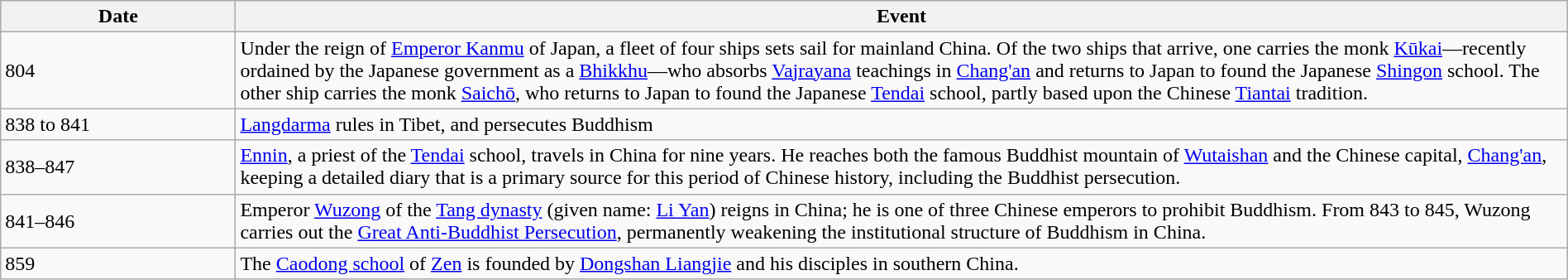<table class="wikitable" width="100%">
<tr>
<th style="width:15%">Date</th>
<th>Event</th>
</tr>
<tr>
<td>804</td>
<td>Under the reign of <a href='#'>Emperor Kanmu</a> of Japan, a fleet of four ships sets sail for mainland China. Of the two ships that arrive, one carries the monk <a href='#'>Kūkai</a>—recently ordained by the Japanese government as a <a href='#'>Bhikkhu</a>—who absorbs <a href='#'>Vajrayana</a> teachings in <a href='#'>Chang'an</a> and returns to Japan to found the Japanese <a href='#'>Shingon</a> school. The other ship carries the monk <a href='#'>Saichō</a>, who returns to Japan to found the Japanese <a href='#'>Tendai</a> school, partly based upon the Chinese <a href='#'>Tiantai</a> tradition.</td>
</tr>
<tr>
<td>838 to 841</td>
<td><a href='#'>Langdarma</a> rules in Tibet, and persecutes Buddhism</td>
</tr>
<tr>
<td>838–847</td>
<td><a href='#'>Ennin</a>, a priest of the <a href='#'>Tendai</a> school, travels in China for nine years. He reaches both the famous Buddhist mountain of <a href='#'>Wutaishan</a> and the Chinese capital, <a href='#'>Chang'an</a>, keeping a detailed diary that is a primary source for this period of Chinese history, including the Buddhist persecution.</td>
</tr>
<tr>
<td>841–846</td>
<td>Emperor <a href='#'>Wuzong</a> of the <a href='#'>Tang dynasty</a> (given name: <a href='#'>Li Yan</a>) reigns in China; he is one of three Chinese emperors to prohibit Buddhism. From 843 to 845, Wuzong carries out the <a href='#'>Great Anti-Buddhist Persecution</a>, permanently weakening the institutional structure of Buddhism in China.</td>
</tr>
<tr>
<td>859</td>
<td>The <a href='#'>Caodong school</a> of <a href='#'>Zen</a> is founded by <a href='#'>Dongshan Liangjie</a> and his disciples in southern China.</td>
</tr>
</table>
